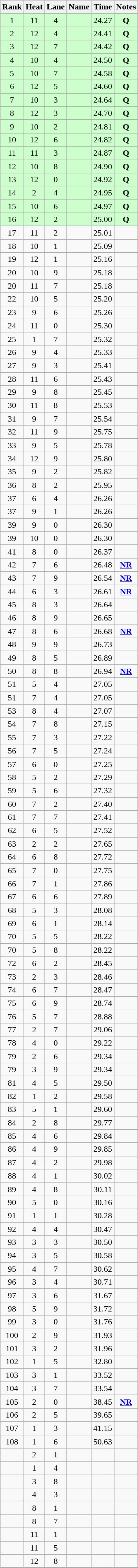<table class="wikitable sortable" style="text-align:center">
<tr>
<th>Rank</th>
<th>Heat</th>
<th>Lane</th>
<th>Name</th>
<th>Time</th>
<th>Notes</th>
</tr>
<tr bgcolor=ccffcc>
<td>1</td>
<td>11</td>
<td>4</td>
<td align=left></td>
<td>24.27</td>
<td><strong>Q</strong></td>
</tr>
<tr bgcolor=ccffcc>
<td>2</td>
<td>12</td>
<td>4</td>
<td align=left></td>
<td>24.41</td>
<td><strong>Q</strong></td>
</tr>
<tr bgcolor=ccffcc>
<td>3</td>
<td>12</td>
<td>7</td>
<td align=left></td>
<td>24.42</td>
<td><strong>Q</strong></td>
</tr>
<tr bgcolor=ccffcc>
<td>4</td>
<td>10</td>
<td>4</td>
<td align=left></td>
<td>24.50</td>
<td><strong>Q</strong></td>
</tr>
<tr bgcolor=ccffcc>
<td>5</td>
<td>10</td>
<td>7</td>
<td align=left></td>
<td>24.58</td>
<td><strong>Q</strong></td>
</tr>
<tr bgcolor=ccffcc>
<td>6</td>
<td>12</td>
<td>5</td>
<td align=left></td>
<td>24.60</td>
<td><strong>Q</strong></td>
</tr>
<tr bgcolor=ccffcc>
<td>7</td>
<td>10</td>
<td>3</td>
<td align=left></td>
<td>24.64</td>
<td><strong>Q</strong></td>
</tr>
<tr bgcolor=ccffcc>
<td>8</td>
<td>12</td>
<td>3</td>
<td align=left></td>
<td>24.70</td>
<td><strong>Q</strong></td>
</tr>
<tr bgcolor=ccffcc>
<td>9</td>
<td>10</td>
<td>2</td>
<td align=left></td>
<td>24.81</td>
<td><strong>Q</strong></td>
</tr>
<tr bgcolor=ccffcc>
<td>10</td>
<td>12</td>
<td>6</td>
<td align=left></td>
<td>24.82</td>
<td><strong>Q</strong></td>
</tr>
<tr bgcolor=ccffcc>
<td>11</td>
<td>11</td>
<td>3</td>
<td align=left></td>
<td>24.87</td>
<td><strong>Q</strong></td>
</tr>
<tr bgcolor=ccffcc>
<td>12</td>
<td>10</td>
<td>8</td>
<td align=left></td>
<td>24.90</td>
<td><strong>Q</strong></td>
</tr>
<tr bgcolor=ccffcc>
<td>13</td>
<td>12</td>
<td>0</td>
<td align=left></td>
<td>24.92</td>
<td><strong>Q</strong></td>
</tr>
<tr bgcolor=ccffcc>
<td>14</td>
<td>2</td>
<td>4</td>
<td align=left></td>
<td>24.95</td>
<td><strong>Q</strong></td>
</tr>
<tr bgcolor=ccffcc>
<td>15</td>
<td>10</td>
<td>6</td>
<td align=left></td>
<td>24.97</td>
<td><strong>Q</strong></td>
</tr>
<tr bgcolor=ccffcc>
<td>16</td>
<td>12</td>
<td>2</td>
<td align=left></td>
<td>25.00</td>
<td><strong>Q</strong></td>
</tr>
<tr>
<td>17</td>
<td>11</td>
<td>2</td>
<td align=left></td>
<td>25.01</td>
<td></td>
</tr>
<tr>
<td>18</td>
<td>10</td>
<td>1</td>
<td align=left></td>
<td>25.09</td>
<td></td>
</tr>
<tr>
<td>19</td>
<td>12</td>
<td>1</td>
<td align=left></td>
<td>25.16</td>
<td></td>
</tr>
<tr>
<td>20</td>
<td>10</td>
<td>9</td>
<td align=left></td>
<td>25.18</td>
<td></td>
</tr>
<tr>
<td>20</td>
<td>11</td>
<td>7</td>
<td align=left></td>
<td>25.18</td>
<td></td>
</tr>
<tr>
<td>22</td>
<td>10</td>
<td>5</td>
<td align=left></td>
<td>25.20</td>
<td></td>
</tr>
<tr>
<td>23</td>
<td>9</td>
<td>6</td>
<td align=left></td>
<td>25.26</td>
<td></td>
</tr>
<tr>
<td>24</td>
<td>11</td>
<td>0</td>
<td align=left></td>
<td>25.30</td>
<td></td>
</tr>
<tr>
<td>25</td>
<td>1</td>
<td>7</td>
<td align=left></td>
<td>25.32</td>
<td></td>
</tr>
<tr>
<td>26</td>
<td>9</td>
<td>4</td>
<td align=left></td>
<td>25.33</td>
<td></td>
</tr>
<tr>
<td>27</td>
<td>9</td>
<td>3</td>
<td align=left></td>
<td>25.41</td>
<td></td>
</tr>
<tr>
<td>28</td>
<td>11</td>
<td>6</td>
<td align=left></td>
<td>25.43</td>
<td></td>
</tr>
<tr>
<td>29</td>
<td>9</td>
<td>8</td>
<td align=left></td>
<td>25.45</td>
<td></td>
</tr>
<tr>
<td>30</td>
<td>11</td>
<td>8</td>
<td align=left></td>
<td>25.53</td>
<td></td>
</tr>
<tr>
<td>31</td>
<td>9</td>
<td>7</td>
<td align=left></td>
<td>25.54</td>
<td></td>
</tr>
<tr>
<td>32</td>
<td>11</td>
<td>9</td>
<td align=left></td>
<td>25.75</td>
<td></td>
</tr>
<tr>
<td>33</td>
<td>9</td>
<td>5</td>
<td align=left></td>
<td>25.78</td>
<td></td>
</tr>
<tr>
<td>34</td>
<td>12</td>
<td>9</td>
<td align=left></td>
<td>25.80</td>
<td></td>
</tr>
<tr>
<td>35</td>
<td>9</td>
<td>2</td>
<td align=left></td>
<td>25.82</td>
<td></td>
</tr>
<tr>
<td>36</td>
<td>8</td>
<td>2</td>
<td align=left></td>
<td>25.95</td>
<td></td>
</tr>
<tr>
<td>37</td>
<td>6</td>
<td>4</td>
<td align=left></td>
<td>26.26</td>
<td></td>
</tr>
<tr>
<td>37</td>
<td>9</td>
<td>1</td>
<td align=left></td>
<td>26.26</td>
<td></td>
</tr>
<tr>
<td>39</td>
<td>9</td>
<td>0</td>
<td align=left></td>
<td>26.30</td>
<td></td>
</tr>
<tr>
<td>39</td>
<td>10</td>
<td>0</td>
<td align=left></td>
<td>26.30</td>
<td></td>
</tr>
<tr>
<td>41</td>
<td>8</td>
<td>0</td>
<td align=left></td>
<td>26.37</td>
<td></td>
</tr>
<tr>
<td>42</td>
<td>7</td>
<td>6</td>
<td align=left></td>
<td>26.48</td>
<td><strong><a href='#'>NR</a></strong></td>
</tr>
<tr>
<td>43</td>
<td>7</td>
<td>9</td>
<td align=left></td>
<td>26.54</td>
<td><strong><a href='#'>NR</a></strong></td>
</tr>
<tr>
<td>44</td>
<td>6</td>
<td>3</td>
<td align=left></td>
<td>26.61</td>
<td><strong><a href='#'>NR</a></strong></td>
</tr>
<tr>
<td>45</td>
<td>8</td>
<td>3</td>
<td align=left></td>
<td>26.64</td>
<td></td>
</tr>
<tr>
<td>46</td>
<td>8</td>
<td>9</td>
<td align=left></td>
<td>26.65</td>
<td></td>
</tr>
<tr>
<td>47</td>
<td>8</td>
<td>6</td>
<td align=left></td>
<td>26.68</td>
<td><strong><a href='#'>NR</a></strong></td>
</tr>
<tr>
<td>48</td>
<td>9</td>
<td>9</td>
<td align=left></td>
<td>26.73</td>
<td></td>
</tr>
<tr>
<td>49</td>
<td>8</td>
<td>5</td>
<td align=left></td>
<td>26.89</td>
<td></td>
</tr>
<tr>
<td>50</td>
<td>8</td>
<td>8</td>
<td align=left></td>
<td>26.94</td>
<td><strong><a href='#'>NR</a></strong></td>
</tr>
<tr>
<td>51</td>
<td>5</td>
<td>4</td>
<td align=left></td>
<td>27.05</td>
<td></td>
</tr>
<tr>
<td>51</td>
<td>7</td>
<td>4</td>
<td align=left></td>
<td>27.05</td>
<td></td>
</tr>
<tr>
<td>53</td>
<td>8</td>
<td>4</td>
<td align=left></td>
<td>27.07</td>
<td></td>
</tr>
<tr>
<td>54</td>
<td>7</td>
<td>8</td>
<td align=left></td>
<td>27.15</td>
<td></td>
</tr>
<tr>
<td>55</td>
<td>7</td>
<td>3</td>
<td align=left></td>
<td>27.22</td>
<td></td>
</tr>
<tr>
<td>56</td>
<td>7</td>
<td>5</td>
<td align=left></td>
<td>27.24</td>
<td></td>
</tr>
<tr>
<td>57</td>
<td>6</td>
<td>0</td>
<td align=left></td>
<td>27.25</td>
<td></td>
</tr>
<tr>
<td>58</td>
<td>5</td>
<td>2</td>
<td align=left></td>
<td>27.29</td>
<td></td>
</tr>
<tr>
<td>59</td>
<td>5</td>
<td>6</td>
<td align=left></td>
<td>27.32</td>
<td></td>
</tr>
<tr>
<td>60</td>
<td>7</td>
<td>2</td>
<td align=left></td>
<td>27.40</td>
<td></td>
</tr>
<tr>
<td>61</td>
<td>7</td>
<td>7</td>
<td align=left></td>
<td>27.41</td>
<td></td>
</tr>
<tr>
<td>62</td>
<td>6</td>
<td>5</td>
<td align=left></td>
<td>27.52</td>
<td></td>
</tr>
<tr>
<td>63</td>
<td>2</td>
<td>2</td>
<td align=left></td>
<td>27.65</td>
<td></td>
</tr>
<tr>
<td>64</td>
<td>6</td>
<td>8</td>
<td align=left></td>
<td>27.72</td>
<td></td>
</tr>
<tr>
<td>65</td>
<td>7</td>
<td>0</td>
<td align=left></td>
<td>27.75</td>
<td></td>
</tr>
<tr>
<td>66</td>
<td>7</td>
<td>1</td>
<td align=left></td>
<td>27.86</td>
<td></td>
</tr>
<tr>
<td>67</td>
<td>6</td>
<td>6</td>
<td align=left></td>
<td>27.89</td>
<td></td>
</tr>
<tr>
<td>68</td>
<td>5</td>
<td>3</td>
<td align=left></td>
<td>28.08</td>
<td></td>
</tr>
<tr>
<td>69</td>
<td>6</td>
<td>1</td>
<td align=left></td>
<td>28.14</td>
<td></td>
</tr>
<tr>
<td>70</td>
<td>5</td>
<td>5</td>
<td align=left></td>
<td>28.22</td>
<td></td>
</tr>
<tr>
<td>70</td>
<td>5</td>
<td>8</td>
<td align=left></td>
<td>28.22</td>
<td></td>
</tr>
<tr>
<td>72</td>
<td>6</td>
<td>2</td>
<td align=left></td>
<td>28.45</td>
<td></td>
</tr>
<tr>
<td>73</td>
<td>2</td>
<td>3</td>
<td align=left></td>
<td>28.46</td>
<td></td>
</tr>
<tr>
<td>74</td>
<td>6</td>
<td>7</td>
<td align=left></td>
<td>28.47</td>
<td></td>
</tr>
<tr>
<td>75</td>
<td>6</td>
<td>9</td>
<td align=left></td>
<td>28.74</td>
<td></td>
</tr>
<tr>
<td>76</td>
<td>5</td>
<td>7</td>
<td align=left></td>
<td>28.88</td>
<td></td>
</tr>
<tr>
<td>77</td>
<td>2</td>
<td>7</td>
<td align=left></td>
<td>29.06</td>
<td></td>
</tr>
<tr>
<td>78</td>
<td>4</td>
<td>0</td>
<td align=left></td>
<td>29.22</td>
<td></td>
</tr>
<tr>
<td>79</td>
<td>2</td>
<td>6</td>
<td align=left></td>
<td>29.34</td>
<td></td>
</tr>
<tr>
<td>79</td>
<td>3</td>
<td>9</td>
<td align=left></td>
<td>29.34</td>
<td></td>
</tr>
<tr>
<td>81</td>
<td>4</td>
<td>5</td>
<td align=left></td>
<td>29.50</td>
<td></td>
</tr>
<tr>
<td>82</td>
<td>1</td>
<td>2</td>
<td align=left></td>
<td>29.58</td>
<td></td>
</tr>
<tr>
<td>83</td>
<td>5</td>
<td>1</td>
<td align=left></td>
<td>29.60</td>
<td></td>
</tr>
<tr>
<td>84</td>
<td>2</td>
<td>8</td>
<td align=left></td>
<td>29.77</td>
<td></td>
</tr>
<tr>
<td>85</td>
<td>4</td>
<td>6</td>
<td align=left></td>
<td>29.84</td>
<td></td>
</tr>
<tr>
<td>86</td>
<td>4</td>
<td>9</td>
<td align=left></td>
<td>29.85</td>
<td></td>
</tr>
<tr>
<td>87</td>
<td>4</td>
<td>2</td>
<td align=left></td>
<td>29.98</td>
<td></td>
</tr>
<tr>
<td>88</td>
<td>4</td>
<td>1</td>
<td align=left></td>
<td>30.02</td>
<td></td>
</tr>
<tr>
<td>89</td>
<td>4</td>
<td>8</td>
<td align=left></td>
<td>30.11</td>
<td></td>
</tr>
<tr>
<td>90</td>
<td>5</td>
<td>0</td>
<td align=left></td>
<td>30.16</td>
<td></td>
</tr>
<tr>
<td>91</td>
<td>1</td>
<td>1</td>
<td align=left></td>
<td>30.28</td>
<td></td>
</tr>
<tr>
<td>92</td>
<td>4</td>
<td>4</td>
<td align=left></td>
<td>30.47</td>
<td></td>
</tr>
<tr>
<td>93</td>
<td>3</td>
<td>3</td>
<td align=left></td>
<td>30.50</td>
<td></td>
</tr>
<tr>
<td>94</td>
<td>3</td>
<td>5</td>
<td align=left></td>
<td>30.58</td>
<td></td>
</tr>
<tr>
<td>95</td>
<td>4</td>
<td>7</td>
<td align=left></td>
<td>30.62</td>
<td></td>
</tr>
<tr>
<td>96</td>
<td>3</td>
<td>4</td>
<td align=left></td>
<td>30.71</td>
<td></td>
</tr>
<tr>
<td>97</td>
<td>3</td>
<td>6</td>
<td align=left></td>
<td>31.67</td>
<td></td>
</tr>
<tr>
<td>98</td>
<td>5</td>
<td>9</td>
<td align=left></td>
<td>31.72</td>
<td></td>
</tr>
<tr>
<td>99</td>
<td>3</td>
<td>0</td>
<td align=left></td>
<td>31.76</td>
<td></td>
</tr>
<tr>
<td>100</td>
<td>2</td>
<td>9</td>
<td align=left></td>
<td>31.93</td>
<td></td>
</tr>
<tr>
<td>101</td>
<td>3</td>
<td>2</td>
<td align=left></td>
<td>31.96</td>
<td></td>
</tr>
<tr>
<td>102</td>
<td>1</td>
<td>5</td>
<td align=left></td>
<td>32.80</td>
<td></td>
</tr>
<tr>
<td>103</td>
<td>3</td>
<td>1</td>
<td align=left></td>
<td>33.52</td>
<td></td>
</tr>
<tr>
<td>104</td>
<td>3</td>
<td>7</td>
<td align=left></td>
<td>33.54</td>
<td></td>
</tr>
<tr>
<td>105</td>
<td>2</td>
<td>0</td>
<td align=left></td>
<td>38.45</td>
<td><strong><a href='#'>NR</a></strong></td>
</tr>
<tr>
<td>106</td>
<td>2</td>
<td>5</td>
<td align=left></td>
<td>39.65</td>
<td></td>
</tr>
<tr>
<td>107</td>
<td>1</td>
<td>3</td>
<td align=left></td>
<td>41.15</td>
<td></td>
</tr>
<tr>
<td>108</td>
<td>1</td>
<td>6</td>
<td align=left></td>
<td>50.63</td>
<td></td>
</tr>
<tr>
<td></td>
<td>2</td>
<td>1</td>
<td align=left></td>
<td></td>
<td></td>
</tr>
<tr>
<td></td>
<td>1</td>
<td>4</td>
<td align=left></td>
<td></td>
<td></td>
</tr>
<tr>
<td></td>
<td>3</td>
<td>8</td>
<td align=left></td>
<td></td>
<td></td>
</tr>
<tr>
<td></td>
<td>4</td>
<td>3</td>
<td align=left></td>
<td></td>
<td></td>
</tr>
<tr>
<td></td>
<td>8</td>
<td>1</td>
<td align=left></td>
<td></td>
<td></td>
</tr>
<tr>
<td></td>
<td>8</td>
<td>7</td>
<td align=left></td>
<td></td>
<td></td>
</tr>
<tr>
<td></td>
<td>11</td>
<td>1</td>
<td align=left></td>
<td></td>
<td></td>
</tr>
<tr>
<td></td>
<td>11</td>
<td>5</td>
<td align=left></td>
<td></td>
<td></td>
</tr>
<tr>
<td></td>
<td>12</td>
<td>8</td>
<td align=left></td>
<td></td>
<td></td>
</tr>
</table>
